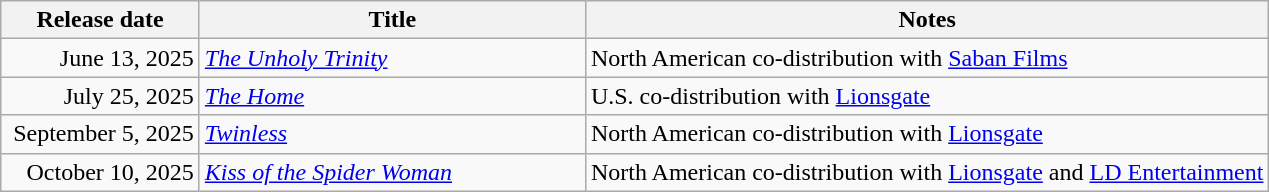<table class="wikitable sortable">
<tr>
<th style="width:125px;">Release date</th>
<th style="width:250px;">Title</th>
<th>Notes</th>
</tr>
<tr>
<td style="text-align:right;">June 13, 2025</td>
<td><em><a href='#'>The Unholy Trinity</a></em></td>
<td>North American co-distribution with <a href='#'>Saban Films</a></td>
</tr>
<tr>
<td style="text-align:right;">July 25, 2025</td>
<td><em><a href='#'>The Home</a></em></td>
<td>U.S. co-distribution with <a href='#'>Lionsgate</a></td>
</tr>
<tr>
<td style="text-align:right;">September 5, 2025</td>
<td><em><a href='#'>Twinless</a></em></td>
<td>North American co-distribution with <a href='#'>Lionsgate</a></td>
</tr>
<tr>
<td style="text-align:right;">October 10, 2025</td>
<td><em><a href='#'>Kiss of the Spider Woman</a></em></td>
<td>North American co-distribution with <a href='#'>Lionsgate</a> and <a href='#'>LD Entertainment</a></td>
</tr>
</table>
